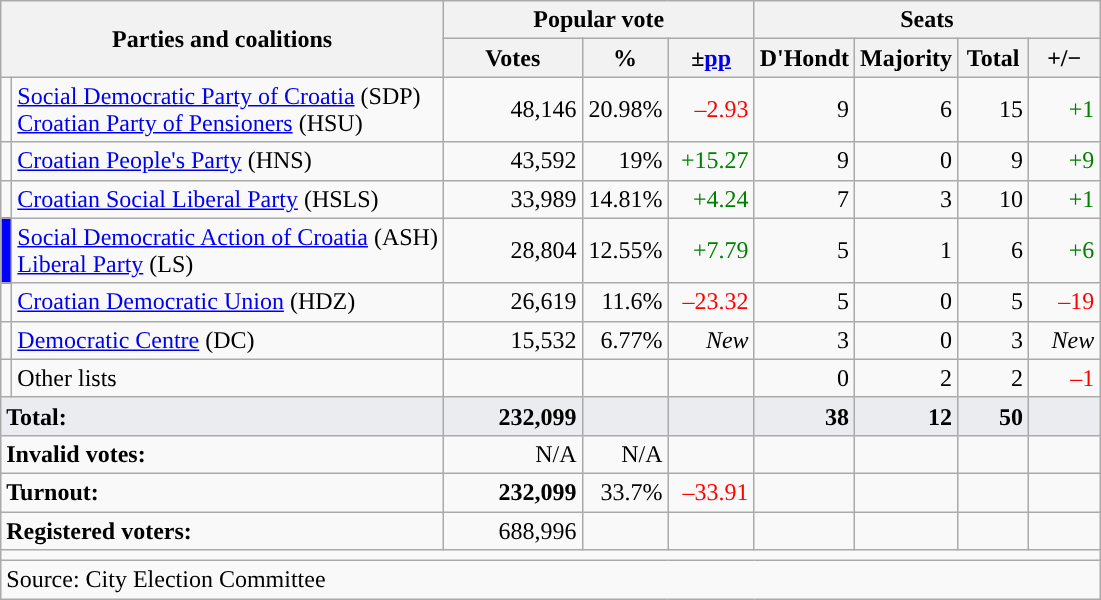<table class="wikitable" border="1">
<tr>
<th align= center rowspan="2" colspan="2">Parties and coalitions</th>
<th colspan="3">Popular vote</th>
<th colspan="4">Seats</th>
</tr>
<tr align="center">
<th width="85">Votes</th>
<th width="50">%</th>
<th width="50">±<a href='#'>pp</a></th>
<th>D'Hondt</th>
<th>Majority</th>
<th width="40">Total</th>
<th width="40">+/−</th>
</tr>
<tr>
<td bgcolor=></td>
<td align = left><a href='#'>Social Democratic Party of Croatia</a> (SDP)<br><a href='#'>Croatian Party of Pensioners</a> (HSU)</td>
<td align = right>48,146</td>
<td align = right>20.98%</td>
<td align="right" style="color:red;">–2.93</td>
<td align = right>9</td>
<td align = right>6</td>
<td align = right>15</td>
<td align = right style="color:green;">+1</td>
</tr>
<tr>
<td></td>
<td align="left"><a href='#'>Croatian People's Party</a> (HNS)</td>
<td align="right">43,592</td>
<td align="right">19%</td>
<td align="right" style="color:green;">+15.27</td>
<td align = right>9</td>
<td align = right>0</td>
<td align="right">9</td>
<td align="right" style="color:green;">+9</td>
</tr>
<tr>
<td></td>
<td align="left"><a href='#'>Croatian Social Liberal Party</a> (HSLS)</td>
<td align="right">33,989</td>
<td align="right">14.81%</td>
<td align="right" style="color:green;">+4.24</td>
<td align = right>7</td>
<td align = right>3</td>
<td align="right">10</td>
<td align="right" style="color:green;">+1</td>
</tr>
<tr>
<td bgcolor=Blue></td>
<td align = left><a href='#'>Social Democratic Action of Croatia</a> (ASH)<br><a href='#'>Liberal Party</a> (LS)</td>
<td align = right>28,804</td>
<td align = right>12.55%</td>
<td align = right style="color:green;">+7.79</td>
<td align = right>5</td>
<td align = right>1</td>
<td align = right>6</td>
<td align = right style="color:green;">+6</td>
</tr>
<tr>
<td></td>
<td align="left"><a href='#'>Croatian Democratic Union</a> (HDZ)</td>
<td align="right">26,619</td>
<td align="right">11.6%</td>
<td align="right" style="color:red;">–23.32</td>
<td align = right>5</td>
<td align = right>0</td>
<td align="right">5</td>
<td align="right" style="color:red;">–19</td>
</tr>
<tr>
<td></td>
<td align="left"><a href='#'>Democratic Centre</a> (DC)</td>
<td align="right">15,532</td>
<td align="right">6.77%</td>
<td align="right"><em>New</em></td>
<td align = right>3</td>
<td align = right>0</td>
<td align="right">3</td>
<td align="right"><em>New</em></td>
</tr>
<tr>
<td></td>
<td align = left>Other lists</td>
<td align = right></td>
<td align = right></td>
<td align="right"></td>
<td align="right">0</td>
<td align="right">2</td>
<td align="right">2</td>
<td align="right" style="color:red;">–1</td>
</tr>
<tr>
<td align=left colspan=2 style="background-color:#eaecf0"><strong>Total:</strong></td>
<td align=right style="background-color:#eaecf0"><strong>232,099</strong></td>
<td align=right style="background-color:#eaecf0"></td>
<td align = right style="background-color:#eaecf0"></td>
<td align=right style="background-color:#eaecf0"><strong>38</strong></td>
<td align=right style="background-color:#eaecf0"><strong>12</strong></td>
<td align=right style="background-color:#eaecf0"><strong>50</strong></td>
<td align=right style="background-color:#eaecf0"></td>
</tr>
<tr>
<td align=left colspan=2><strong>Invalid votes:</strong></td>
<td align=right>N/A</td>
<td align=right>N/A</td>
<td align="right"></td>
<td></td>
<td></td>
<td align=right></td>
<td align=right></td>
</tr>
<tr>
<td align=left colspan=2><strong>Turnout:</strong></td>
<td align=right><strong>232,099</strong></td>
<td align=right>33.7%</td>
<td align="right" style="color:red;">–33.91</td>
<td></td>
<td></td>
<td align=right></td>
<td align=right></td>
</tr>
<tr>
<td align=left colspan=2><strong>Registered voters:</strong></td>
<td align=right>688,996</td>
<td align=right></td>
<td align="right"></td>
<td></td>
<td></td>
<td align=right></td>
<td align=right></td>
</tr>
<tr>
<td colspan="9" align="left"></td>
</tr>
<tr>
<td colspan="9" align="left">Source: City Election Committee</td>
</tr>
</table>
